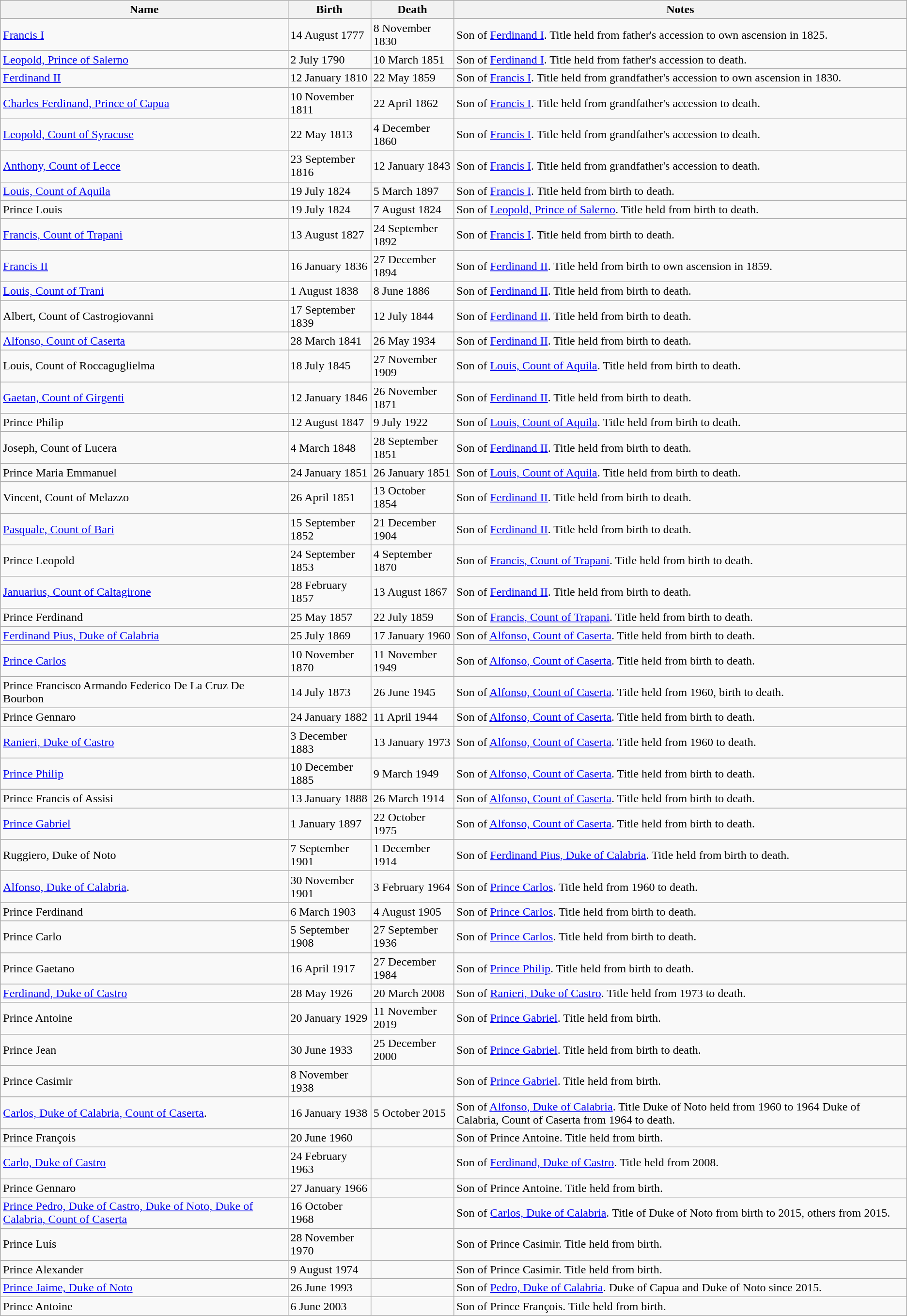<table class="wikitable sticky-header">
<tr>
<th>Name</th>
<th>Birth</th>
<th>Death</th>
<th>Notes</th>
</tr>
<tr>
<td><a href='#'>Francis I</a></td>
<td>14 August 1777</td>
<td>8 November 1830</td>
<td>Son of <a href='#'>Ferdinand I</a>. Title held from father's accession to own ascension in 1825.</td>
</tr>
<tr>
<td><a href='#'>Leopold, Prince of Salerno</a></td>
<td>2 July 1790</td>
<td>10 March 1851</td>
<td>Son of <a href='#'>Ferdinand I</a>. Title held from father's accession to death.</td>
</tr>
<tr>
<td><a href='#'>Ferdinand II</a></td>
<td>12 January 1810</td>
<td>22 May 1859</td>
<td>Son of <a href='#'>Francis I</a>. Title held from grandfather's accession to own ascension in 1830.</td>
</tr>
<tr>
<td><a href='#'>Charles Ferdinand, Prince of Capua</a></td>
<td>10 November 1811</td>
<td>22 April 1862</td>
<td>Son of <a href='#'>Francis I</a>. Title held from grandfather's accession to death.</td>
</tr>
<tr>
<td><a href='#'>Leopold, Count of Syracuse</a></td>
<td>22 May 1813</td>
<td>4 December 1860</td>
<td>Son of <a href='#'>Francis I</a>. Title held from grandfather's accession to death.</td>
</tr>
<tr>
<td><a href='#'>Anthony, Count of Lecce</a></td>
<td>23 September 1816</td>
<td>12 January 1843</td>
<td>Son of <a href='#'>Francis I</a>. Title held from grandfather's accession to death.</td>
</tr>
<tr>
<td><a href='#'>Louis, Count of Aquila</a></td>
<td>19 July 1824</td>
<td>5 March 1897</td>
<td>Son of <a href='#'>Francis I</a>. Title held from birth to death.</td>
</tr>
<tr>
<td>Prince Louis</td>
<td>19 July 1824</td>
<td>7 August 1824</td>
<td>Son of <a href='#'>Leopold, Prince of Salerno</a>. Title held from birth to death.</td>
</tr>
<tr>
<td><a href='#'>Francis, Count of Trapani</a></td>
<td>13 August 1827</td>
<td>24 September 1892</td>
<td>Son of <a href='#'>Francis I</a>. Title held from birth to death.</td>
</tr>
<tr>
<td><a href='#'>Francis II</a></td>
<td>16 January 1836</td>
<td>27 December 1894</td>
<td>Son of <a href='#'>Ferdinand II</a>. Title held from birth to own ascension in 1859.</td>
</tr>
<tr>
<td><a href='#'>Louis, Count of Trani</a></td>
<td>1 August 1838</td>
<td>8 June 1886</td>
<td>Son of <a href='#'>Ferdinand II</a>. Title held from birth to death.</td>
</tr>
<tr>
<td>Albert, Count of Castrogiovanni</td>
<td>17 September 1839</td>
<td>12 July 1844</td>
<td>Son of <a href='#'>Ferdinand II</a>. Title held from birth to death.</td>
</tr>
<tr>
<td><a href='#'>Alfonso, Count of Caserta</a></td>
<td>28 March 1841</td>
<td>26 May 1934</td>
<td>Son of <a href='#'>Ferdinand II</a>. Title held from birth to death.</td>
</tr>
<tr>
<td>Louis, Count of Roccaguglielma</td>
<td>18 July 1845</td>
<td>27 November 1909</td>
<td>Son of <a href='#'>Louis, Count of Aquila</a>. Title held from birth to death.</td>
</tr>
<tr>
<td><a href='#'>Gaetan, Count of Girgenti</a></td>
<td>12 January 1846</td>
<td>26 November 1871</td>
<td>Son of <a href='#'>Ferdinand II</a>. Title held from birth to death.</td>
</tr>
<tr>
<td>Prince Philip</td>
<td>12 August 1847</td>
<td>9 July 1922</td>
<td>Son of <a href='#'>Louis, Count of Aquila</a>. Title held from birth to death.</td>
</tr>
<tr>
<td>Joseph, Count of Lucera</td>
<td>4 March 1848</td>
<td>28 September 1851</td>
<td>Son of <a href='#'>Ferdinand II</a>. Title held from birth to death.</td>
</tr>
<tr>
<td>Prince Maria Emmanuel</td>
<td>24 January 1851</td>
<td>26 January 1851</td>
<td>Son of <a href='#'>Louis, Count of Aquila</a>. Title held from birth to death.</td>
</tr>
<tr>
<td>Vincent, Count of Melazzo</td>
<td>26 April 1851</td>
<td>13 October 1854</td>
<td>Son of <a href='#'>Ferdinand II</a>. Title held from birth to death.</td>
</tr>
<tr>
<td><a href='#'>Pasquale, Count of Bari</a></td>
<td>15 September 1852</td>
<td>21 December 1904</td>
<td>Son of <a href='#'>Ferdinand II</a>. Title held from birth to death.</td>
</tr>
<tr>
<td>Prince Leopold</td>
<td>24 September 1853</td>
<td>4 September 1870</td>
<td>Son of <a href='#'>Francis, Count of Trapani</a>. Title held from birth to death.</td>
</tr>
<tr>
<td><a href='#'>Januarius, Count of Caltagirone</a></td>
<td>28 February 1857</td>
<td>13 August 1867</td>
<td>Son of <a href='#'>Ferdinand II</a>. Title held from birth to death.</td>
</tr>
<tr>
<td>Prince Ferdinand</td>
<td>25 May 1857</td>
<td>22 July 1859</td>
<td>Son of <a href='#'>Francis, Count of Trapani</a>. Title held from birth to death.</td>
</tr>
<tr>
<td><a href='#'>Ferdinand Pius, Duke of Calabria</a></td>
<td>25 July 1869</td>
<td>17 January 1960</td>
<td>Son of <a href='#'>Alfonso, Count of Caserta</a>. Title held from birth to death.</td>
</tr>
<tr>
<td><a href='#'>Prince Carlos</a></td>
<td>10 November 1870</td>
<td>11 November 1949</td>
<td>Son of <a href='#'>Alfonso, Count of Caserta</a>. Title held from birth to death.</td>
</tr>
<tr>
<td>Prince Francisco Armando Federico De La Cruz De Bourbon</td>
<td>14 July 1873</td>
<td>26 June 1945</td>
<td>Son of <a href='#'>Alfonso, Count of Caserta</a>. Title held from 1960, birth to death.</td>
</tr>
<tr>
<td>Prince Gennaro</td>
<td>24 January 1882</td>
<td>11 April 1944</td>
<td>Son of <a href='#'>Alfonso, Count of Caserta</a>. Title held from birth to death.</td>
</tr>
<tr>
<td><a href='#'>Ranieri, Duke of Castro</a></td>
<td>3 December 1883</td>
<td>13 January 1973</td>
<td>Son of <a href='#'>Alfonso, Count of Caserta</a>. Title held from 1960 to death.</td>
</tr>
<tr>
<td><a href='#'>Prince Philip</a></td>
<td>10 December 1885</td>
<td>9 March 1949</td>
<td>Son of <a href='#'>Alfonso, Count of Caserta</a>. Title held from birth to death.</td>
</tr>
<tr>
<td>Prince Francis of Assisi</td>
<td>13 January 1888</td>
<td>26 March 1914</td>
<td>Son of <a href='#'>Alfonso, Count of Caserta</a>. Title held from birth to death.</td>
</tr>
<tr>
<td><a href='#'>Prince Gabriel</a></td>
<td>1 January 1897</td>
<td>22 October 1975</td>
<td>Son of <a href='#'>Alfonso, Count of Caserta</a>. Title held from birth to death.</td>
</tr>
<tr>
<td>Ruggiero, Duke of Noto</td>
<td>7 September 1901</td>
<td>1 December 1914</td>
<td>Son of <a href='#'>Ferdinand Pius, Duke of Calabria</a>. Title held from birth to death.</td>
</tr>
<tr>
<td><a href='#'>Alfonso, Duke of Calabria</a>.</td>
<td>30 November 1901</td>
<td>3 February 1964</td>
<td>Son of <a href='#'>Prince Carlos</a>. Title held from 1960 to death.</td>
</tr>
<tr>
<td>Prince Ferdinand</td>
<td>6 March 1903</td>
<td>4 August 1905</td>
<td>Son of <a href='#'>Prince Carlos</a>. Title held from birth to death.</td>
</tr>
<tr>
<td>Prince Carlo</td>
<td>5 September 1908</td>
<td>27 September 1936</td>
<td>Son of <a href='#'>Prince Carlos</a>. Title held from birth to death.</td>
</tr>
<tr>
<td>Prince Gaetano</td>
<td>16 April 1917</td>
<td>27 December 1984</td>
<td>Son of <a href='#'>Prince Philip</a>. Title held from birth to death.</td>
</tr>
<tr>
<td><a href='#'>Ferdinand, Duke of Castro</a></td>
<td>28 May 1926</td>
<td>20 March 2008</td>
<td>Son of <a href='#'>Ranieri, Duke of Castro</a>. Title held from 1973 to death.</td>
</tr>
<tr>
<td>Prince Antoine</td>
<td>20 January 1929</td>
<td>11 November 2019</td>
<td>Son of <a href='#'>Prince Gabriel</a>. Title held from birth.</td>
</tr>
<tr>
<td>Prince Jean</td>
<td>30 June 1933</td>
<td>25 December 2000</td>
<td>Son of <a href='#'>Prince Gabriel</a>. Title held from birth to death.</td>
</tr>
<tr>
<td>Prince Casimir</td>
<td>8 November 1938</td>
<td></td>
<td>Son of <a href='#'>Prince Gabriel</a>. Title held from birth.</td>
</tr>
<tr>
<td><a href='#'>Carlos, Duke of Calabria, Count of Caserta</a>.</td>
<td>16 January 1938</td>
<td>5 October 2015</td>
<td>Son of <a href='#'>Alfonso, Duke of Calabria</a>. Title Duke of Noto held from 1960 to 1964 Duke of Calabria, Count of Caserta from 1964 to death.</td>
</tr>
<tr>
<td>Prince François</td>
<td>20 June 1960</td>
<td></td>
<td>Son of Prince Antoine. Title held from birth.</td>
</tr>
<tr>
<td><a href='#'>Carlo, Duke of Castro</a></td>
<td>24 February 1963</td>
<td></td>
<td>Son of <a href='#'>Ferdinand, Duke of Castro</a>. Title held from 2008.</td>
</tr>
<tr>
<td>Prince Gennaro</td>
<td>27 January 1966</td>
<td></td>
<td>Son of Prince Antoine. Title held from birth.</td>
</tr>
<tr>
<td><a href='#'>Prince Pedro, Duke of Castro, Duke of Noto, Duke of Calabria, Count of Caserta</a></td>
<td>16 October 1968</td>
<td></td>
<td>Son of <a href='#'>Carlos, Duke of Calabria</a>. Title of Duke of Noto from birth to 2015, others from 2015.</td>
</tr>
<tr>
<td>Prince Luís</td>
<td>28 November 1970</td>
<td></td>
<td>Son of Prince Casimir. Title held from birth.</td>
</tr>
<tr>
<td>Prince Alexander</td>
<td>9 August 1974</td>
<td></td>
<td>Son of Prince Casimir. Title held from birth.</td>
</tr>
<tr>
<td><a href='#'>Prince Jaime, Duke of Noto</a></td>
<td>26 June 1993</td>
<td></td>
<td>Son of <a href='#'>Pedro, Duke of Calabria</a>. Duke of Capua and Duke of Noto since 2015.</td>
</tr>
<tr>
<td>Prince Antoine</td>
<td>6 June 2003</td>
<td></td>
<td>Son of Prince François. Title held from birth.</td>
</tr>
</table>
